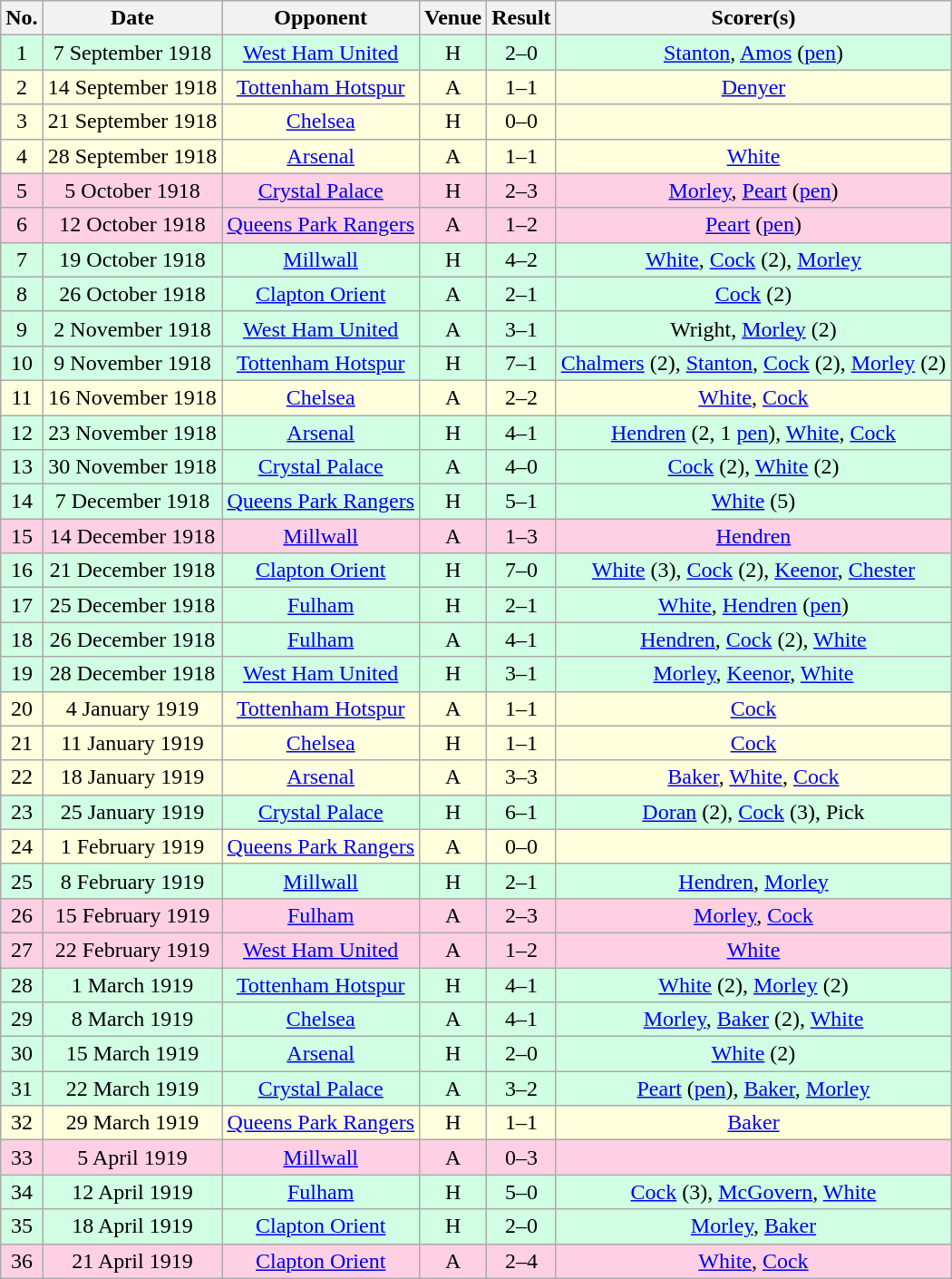<table class="wikitable sortable" style="text-align:center;">
<tr>
<th>No.</th>
<th>Date</th>
<th>Opponent</th>
<th>Venue</th>
<th>Result</th>
<th>Scorer(s)</th>
</tr>
<tr style="background:#d0ffe3;">
<td>1</td>
<td>7 September 1918</td>
<td><a href='#'>West Ham United</a></td>
<td>H</td>
<td>2–0</td>
<td><a href='#'>Stanton</a>, <a href='#'>Amos</a> (<a href='#'>pen</a>)</td>
</tr>
<tr style="background:#ffd;">
<td>2</td>
<td>14 September 1918</td>
<td><a href='#'>Tottenham Hotspur</a></td>
<td>A</td>
<td>1–1</td>
<td><a href='#'>Denyer</a></td>
</tr>
<tr style="background:#ffd;">
<td>3</td>
<td>21 September 1918</td>
<td><a href='#'>Chelsea</a></td>
<td>H</td>
<td>0–0</td>
<td></td>
</tr>
<tr style="background:#ffd;">
<td>4</td>
<td>28 September 1918</td>
<td><a href='#'>Arsenal</a></td>
<td>A</td>
<td>1–1</td>
<td><a href='#'>White</a></td>
</tr>
<tr style="background:#ffd0e3;">
<td>5</td>
<td>5 October 1918</td>
<td><a href='#'>Crystal Palace</a></td>
<td>H</td>
<td>2–3</td>
<td><a href='#'>Morley</a>, <a href='#'>Peart</a> (<a href='#'>pen</a>)</td>
</tr>
<tr style="background:#ffd0e3;">
<td>6</td>
<td>12 October 1918</td>
<td><a href='#'>Queens Park Rangers</a></td>
<td>A</td>
<td>1–2</td>
<td><a href='#'>Peart</a> (<a href='#'>pen</a>)</td>
</tr>
<tr style="background:#d0ffe3;">
<td>7</td>
<td>19 October 1918</td>
<td><a href='#'>Millwall</a></td>
<td>H</td>
<td>4–2</td>
<td><a href='#'>White</a>, <a href='#'>Cock</a> (2), <a href='#'>Morley</a></td>
</tr>
<tr style="background:#d0ffe3;">
<td>8</td>
<td>26 October 1918</td>
<td><a href='#'>Clapton Orient</a></td>
<td>A</td>
<td>2–1</td>
<td><a href='#'>Cock</a> (2)</td>
</tr>
<tr style="background:#d0ffe3;">
<td>9</td>
<td>2 November 1918</td>
<td><a href='#'>West Ham United</a></td>
<td>A</td>
<td>3–1</td>
<td>Wright, <a href='#'>Morley</a> (2)</td>
</tr>
<tr style="background:#d0ffe3;">
<td>10</td>
<td>9 November 1918</td>
<td><a href='#'>Tottenham Hotspur</a></td>
<td>H</td>
<td>7–1</td>
<td><a href='#'>Chalmers</a> (2), <a href='#'>Stanton</a>, <a href='#'>Cock</a> (2), <a href='#'>Morley</a> (2)</td>
</tr>
<tr style="background:#ffd;">
<td>11</td>
<td>16 November 1918</td>
<td><a href='#'>Chelsea</a></td>
<td>A</td>
<td>2–2</td>
<td><a href='#'>White</a>, <a href='#'>Cock</a></td>
</tr>
<tr style="background:#d0ffe3;">
<td>12</td>
<td>23 November 1918</td>
<td><a href='#'>Arsenal</a></td>
<td>H</td>
<td>4–1</td>
<td><a href='#'>Hendren</a> (2, 1 <a href='#'>pen</a>), <a href='#'>White</a>, <a href='#'>Cock</a></td>
</tr>
<tr style="background:#d0ffe3;">
<td>13</td>
<td>30 November 1918</td>
<td><a href='#'>Crystal Palace</a></td>
<td>A</td>
<td>4–0</td>
<td><a href='#'>Cock</a> (2), <a href='#'>White</a> (2)</td>
</tr>
<tr style="background:#d0ffe3;">
<td>14</td>
<td>7 December 1918</td>
<td><a href='#'>Queens Park Rangers</a></td>
<td>H</td>
<td>5–1</td>
<td><a href='#'>White</a> (5)</td>
</tr>
<tr style="background:#ffd0e3;">
<td>15</td>
<td>14 December 1918</td>
<td><a href='#'>Millwall</a></td>
<td>A</td>
<td>1–3</td>
<td><a href='#'>Hendren</a></td>
</tr>
<tr style="background:#d0ffe3;">
<td>16</td>
<td>21 December 1918</td>
<td><a href='#'>Clapton Orient</a></td>
<td>H</td>
<td>7–0</td>
<td><a href='#'>White</a> (3), <a href='#'>Cock</a> (2), <a href='#'>Keenor</a>, <a href='#'>Chester</a></td>
</tr>
<tr style="background:#d0ffe3;">
<td>17</td>
<td>25 December 1918</td>
<td><a href='#'>Fulham</a></td>
<td>H</td>
<td>2–1</td>
<td><a href='#'>White</a>, <a href='#'>Hendren</a> (<a href='#'>pen</a>)</td>
</tr>
<tr style="background:#d0ffe3;">
<td>18</td>
<td>26 December 1918</td>
<td><a href='#'>Fulham</a></td>
<td>A</td>
<td>4–1</td>
<td><a href='#'>Hendren</a>, <a href='#'>Cock</a> (2), <a href='#'>White</a></td>
</tr>
<tr style="background:#d0ffe3;">
<td>19</td>
<td>28 December 1918</td>
<td><a href='#'>West Ham United</a></td>
<td>H</td>
<td>3–1</td>
<td><a href='#'>Morley</a>, <a href='#'>Keenor</a>, <a href='#'>White</a></td>
</tr>
<tr style="background:#ffd;">
<td>20</td>
<td>4 January 1919</td>
<td><a href='#'>Tottenham Hotspur</a></td>
<td>A</td>
<td>1–1</td>
<td><a href='#'>Cock</a></td>
</tr>
<tr style="background:#ffd;">
<td>21</td>
<td>11 January 1919</td>
<td><a href='#'>Chelsea</a></td>
<td>H</td>
<td>1–1</td>
<td><a href='#'>Cock</a></td>
</tr>
<tr style="background:#ffd;">
<td>22</td>
<td>18 January 1919</td>
<td><a href='#'>Arsenal</a></td>
<td>A</td>
<td>3–3</td>
<td><a href='#'>Baker</a>, <a href='#'>White</a>, <a href='#'>Cock</a></td>
</tr>
<tr style="background:#d0ffe3;">
<td>23</td>
<td>25 January 1919</td>
<td><a href='#'>Crystal Palace</a></td>
<td>H</td>
<td>6–1</td>
<td><a href='#'>Doran</a> (2), <a href='#'>Cock</a> (3), Pick</td>
</tr>
<tr style="background:#ffd;">
<td>24</td>
<td>1 February 1919</td>
<td><a href='#'>Queens Park Rangers</a></td>
<td>A</td>
<td>0–0</td>
<td></td>
</tr>
<tr style="background:#d0ffe3;">
<td>25</td>
<td>8 February 1919</td>
<td><a href='#'>Millwall</a></td>
<td>H</td>
<td>2–1</td>
<td><a href='#'>Hendren</a>, <a href='#'>Morley</a></td>
</tr>
<tr style="background:#ffd0e3;">
<td>26</td>
<td>15 February 1919</td>
<td><a href='#'>Fulham</a></td>
<td>A</td>
<td>2–3</td>
<td><a href='#'>Morley</a>, <a href='#'>Cock</a></td>
</tr>
<tr style="background:#ffd0e3;">
<td>27</td>
<td>22 February 1919</td>
<td><a href='#'>West Ham United</a></td>
<td>A</td>
<td>1–2</td>
<td><a href='#'>White</a></td>
</tr>
<tr style="background:#d0ffe3;">
<td>28</td>
<td>1 March 1919</td>
<td><a href='#'>Tottenham Hotspur</a></td>
<td>H</td>
<td>4–1</td>
<td><a href='#'>White</a> (2), <a href='#'>Morley</a> (2)</td>
</tr>
<tr style="background:#d0ffe3;">
<td>29</td>
<td>8 March 1919</td>
<td><a href='#'>Chelsea</a></td>
<td>A</td>
<td>4–1</td>
<td><a href='#'>Morley</a>, <a href='#'>Baker</a> (2), <a href='#'>White</a></td>
</tr>
<tr style="background:#d0ffe3;">
<td>30</td>
<td>15 March 1919</td>
<td><a href='#'>Arsenal</a></td>
<td>H</td>
<td>2–0</td>
<td><a href='#'>White</a> (2)</td>
</tr>
<tr style="background:#d0ffe3;">
<td>31</td>
<td>22 March 1919</td>
<td><a href='#'>Crystal Palace</a></td>
<td>A</td>
<td>3–2</td>
<td><a href='#'>Peart</a> (<a href='#'>pen</a>), <a href='#'>Baker</a>, <a href='#'>Morley</a></td>
</tr>
<tr style="background:#ffd;">
<td>32</td>
<td>29 March 1919</td>
<td><a href='#'>Queens Park Rangers</a></td>
<td>H</td>
<td>1–1</td>
<td><a href='#'>Baker</a></td>
</tr>
<tr style="background:#ffd0e3;">
<td>33</td>
<td>5 April 1919</td>
<td><a href='#'>Millwall</a></td>
<td>A</td>
<td>0–3</td>
<td></td>
</tr>
<tr style="background:#d0ffe3;">
<td>34</td>
<td>12 April 1919</td>
<td><a href='#'>Fulham</a></td>
<td>H</td>
<td>5–0</td>
<td><a href='#'>Cock</a> (3), <a href='#'>McGovern</a>, <a href='#'>White</a></td>
</tr>
<tr style="background:#d0ffe3;">
<td>35</td>
<td>18 April 1919</td>
<td><a href='#'>Clapton Orient</a></td>
<td>H</td>
<td>2–0</td>
<td><a href='#'>Morley</a>, <a href='#'>Baker</a></td>
</tr>
<tr style="background:#ffd0e3;">
<td>36</td>
<td>21 April 1919</td>
<td><a href='#'>Clapton Orient</a></td>
<td>A</td>
<td>2–4</td>
<td><a href='#'>White</a>, <a href='#'>Cock</a></td>
</tr>
</table>
